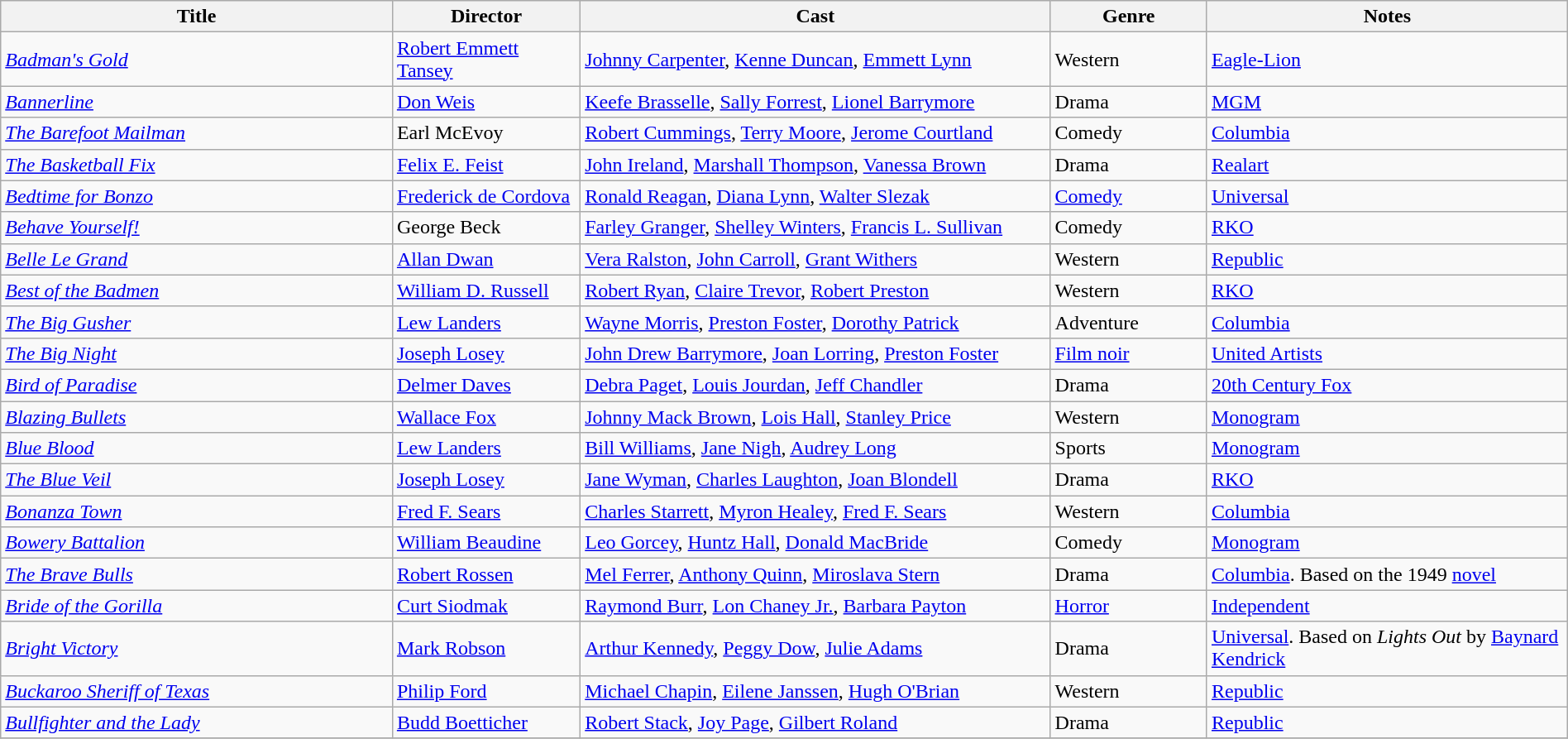<table class="wikitable" width= "100%">
<tr>
<th width=25%>Title</th>
<th width=12%>Director</th>
<th width=30%>Cast</th>
<th width=10%>Genre</th>
<th width=24%>Notes</th>
</tr>
<tr>
<td><em><a href='#'>Badman's Gold</a></em></td>
<td><a href='#'>Robert Emmett Tansey </a></td>
<td><a href='#'>Johnny Carpenter</a>, <a href='#'>Kenne Duncan</a>, <a href='#'>Emmett Lynn</a></td>
<td>Western</td>
<td><a href='#'>Eagle-Lion</a></td>
</tr>
<tr>
<td><em><a href='#'>Bannerline</a></em></td>
<td><a href='#'>Don Weis</a></td>
<td><a href='#'>Keefe Brasselle</a>, <a href='#'>Sally Forrest</a>, <a href='#'>Lionel Barrymore</a></td>
<td>Drama</td>
<td><a href='#'>MGM</a></td>
</tr>
<tr>
<td><em><a href='#'>The Barefoot Mailman</a></em></td>
<td>Earl McEvoy</td>
<td><a href='#'>Robert Cummings</a>, <a href='#'>Terry Moore</a>, <a href='#'>Jerome Courtland</a></td>
<td>Comedy</td>
<td><a href='#'>Columbia</a></td>
</tr>
<tr>
<td><em><a href='#'>The Basketball Fix</a></em></td>
<td><a href='#'>Felix E. Feist</a></td>
<td><a href='#'>John Ireland</a>, <a href='#'>Marshall Thompson</a>, <a href='#'>Vanessa Brown</a></td>
<td>Drama</td>
<td><a href='#'>Realart</a></td>
</tr>
<tr>
<td><em><a href='#'>Bedtime for Bonzo</a></em></td>
<td><a href='#'>Frederick de Cordova</a></td>
<td><a href='#'>Ronald Reagan</a>, <a href='#'>Diana Lynn</a>, <a href='#'>Walter Slezak</a></td>
<td><a href='#'>Comedy</a></td>
<td><a href='#'>Universal</a></td>
</tr>
<tr>
<td><em><a href='#'>Behave Yourself!</a></em></td>
<td>George Beck</td>
<td><a href='#'>Farley Granger</a>, <a href='#'>Shelley Winters</a>, <a href='#'>Francis L. Sullivan</a></td>
<td>Comedy</td>
<td><a href='#'>RKO</a></td>
</tr>
<tr>
<td><em><a href='#'>Belle Le Grand</a></em></td>
<td><a href='#'>Allan Dwan</a></td>
<td><a href='#'>Vera Ralston</a>, <a href='#'>John Carroll</a>, <a href='#'>Grant Withers</a></td>
<td>Western</td>
<td><a href='#'>Republic</a></td>
</tr>
<tr>
<td><em><a href='#'>Best of the Badmen</a></em></td>
<td><a href='#'>William D. Russell</a></td>
<td><a href='#'>Robert Ryan</a>, <a href='#'>Claire Trevor</a>, <a href='#'>Robert Preston</a></td>
<td>Western</td>
<td><a href='#'>RKO</a></td>
</tr>
<tr>
<td><em><a href='#'>The Big Gusher</a></em></td>
<td><a href='#'>Lew Landers</a></td>
<td><a href='#'>Wayne Morris</a>, <a href='#'>Preston Foster</a>, <a href='#'>Dorothy Patrick</a></td>
<td>Adventure</td>
<td><a href='#'>Columbia</a></td>
</tr>
<tr>
<td><em><a href='#'>The Big Night</a></em></td>
<td><a href='#'>Joseph Losey</a></td>
<td><a href='#'>John Drew Barrymore</a>, <a href='#'>Joan Lorring</a>, <a href='#'>Preston Foster</a></td>
<td><a href='#'>Film noir</a></td>
<td><a href='#'>United Artists</a></td>
</tr>
<tr>
<td><em><a href='#'>Bird of Paradise</a></em></td>
<td><a href='#'>Delmer Daves</a></td>
<td><a href='#'>Debra Paget</a>, <a href='#'>Louis Jourdan</a>, <a href='#'>Jeff Chandler</a></td>
<td>Drama</td>
<td><a href='#'>20th Century Fox</a></td>
</tr>
<tr>
<td><em><a href='#'>Blazing Bullets</a></em></td>
<td><a href='#'>Wallace Fox</a></td>
<td><a href='#'>Johnny Mack Brown</a>, <a href='#'>Lois Hall</a>, <a href='#'>Stanley Price</a></td>
<td>Western</td>
<td><a href='#'>Monogram</a></td>
</tr>
<tr>
<td><em><a href='#'>Blue Blood</a></em></td>
<td><a href='#'>Lew Landers</a></td>
<td><a href='#'>Bill Williams</a>, <a href='#'>Jane Nigh</a>, <a href='#'>Audrey Long</a></td>
<td>Sports</td>
<td><a href='#'>Monogram</a></td>
</tr>
<tr>
<td><em><a href='#'>The Blue Veil</a></em></td>
<td><a href='#'>Joseph Losey</a></td>
<td><a href='#'>Jane Wyman</a>, <a href='#'>Charles Laughton</a>, <a href='#'>Joan Blondell</a></td>
<td>Drama</td>
<td><a href='#'>RKO</a></td>
</tr>
<tr>
<td><em><a href='#'>Bonanza Town</a></em></td>
<td><a href='#'>Fred F. Sears</a></td>
<td><a href='#'>Charles Starrett</a>, <a href='#'>Myron Healey</a>, <a href='#'>Fred F. Sears</a></td>
<td>Western</td>
<td><a href='#'>Columbia</a></td>
</tr>
<tr>
<td><em><a href='#'>Bowery Battalion</a></em></td>
<td><a href='#'>William Beaudine</a></td>
<td><a href='#'>Leo Gorcey</a>, <a href='#'>Huntz Hall</a>, <a href='#'>Donald MacBride</a></td>
<td>Comedy</td>
<td><a href='#'>Monogram</a></td>
</tr>
<tr>
<td><em><a href='#'>The Brave Bulls</a></em></td>
<td><a href='#'>Robert Rossen</a></td>
<td><a href='#'>Mel Ferrer</a>, <a href='#'>Anthony Quinn</a>, <a href='#'>Miroslava Stern</a></td>
<td>Drama</td>
<td><a href='#'>Columbia</a>. Based on the 1949 <a href='#'>novel</a></td>
</tr>
<tr>
<td><em><a href='#'>Bride of the Gorilla</a></em></td>
<td><a href='#'>Curt Siodmak</a></td>
<td><a href='#'>Raymond Burr</a>, <a href='#'>Lon Chaney Jr.</a>, <a href='#'>Barbara Payton</a></td>
<td><a href='#'>Horror</a></td>
<td><a href='#'>Independent</a></td>
</tr>
<tr>
<td><em><a href='#'>Bright Victory</a></em></td>
<td><a href='#'>Mark Robson</a></td>
<td><a href='#'>Arthur Kennedy</a>, <a href='#'>Peggy Dow</a>, <a href='#'>Julie Adams</a></td>
<td>Drama</td>
<td><a href='#'>Universal</a>. Based on <em>Lights Out</em> by <a href='#'>Baynard Kendrick</a></td>
</tr>
<tr>
<td><em><a href='#'>Buckaroo Sheriff of Texas</a></em></td>
<td><a href='#'>Philip Ford</a></td>
<td><a href='#'>Michael Chapin</a>, <a href='#'>Eilene Janssen</a>, <a href='#'>Hugh O'Brian</a></td>
<td>Western</td>
<td><a href='#'>Republic</a></td>
</tr>
<tr>
<td><em><a href='#'>Bullfighter and the Lady</a></em></td>
<td><a href='#'>Budd Boetticher</a></td>
<td><a href='#'>Robert Stack</a>, <a href='#'>Joy Page</a>, <a href='#'>Gilbert Roland</a></td>
<td>Drama</td>
<td><a href='#'>Republic</a></td>
</tr>
<tr>
</tr>
</table>
